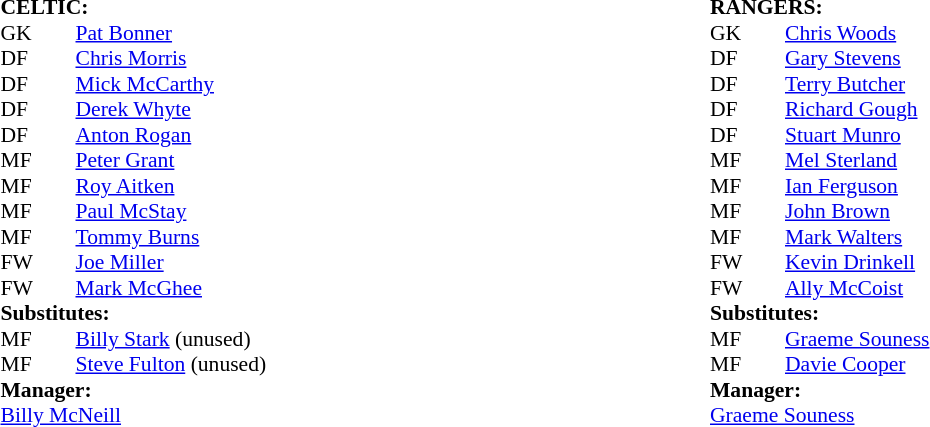<table width="75%">
<tr>
<td valign="top" width="50%"><br><table style="font-size: 90%" cellspacing="0" cellpadding="0">
<tr>
<td colspan="4"><strong>CELTIC:</strong></td>
</tr>
<tr>
<th width="25"></th>
<th width="25"></th>
</tr>
<tr>
<td>GK</td>
<td></td>
<td> <a href='#'>Pat Bonner</a></td>
</tr>
<tr>
<td>DF</td>
<td></td>
<td> <a href='#'>Chris Morris</a></td>
</tr>
<tr>
<td>DF</td>
<td></td>
<td> <a href='#'>Mick McCarthy</a></td>
</tr>
<tr>
<td>DF</td>
<td></td>
<td> <a href='#'>Derek Whyte</a></td>
</tr>
<tr>
<td>DF</td>
<td></td>
<td> <a href='#'>Anton Rogan</a></td>
</tr>
<tr>
<td>MF</td>
<td></td>
<td> <a href='#'>Peter Grant</a></td>
</tr>
<tr>
<td>MF</td>
<td></td>
<td> <a href='#'>Roy Aitken</a></td>
</tr>
<tr>
<td>MF</td>
<td></td>
<td> <a href='#'>Paul McStay</a></td>
</tr>
<tr>
<td>MF</td>
<td></td>
<td> <a href='#'>Tommy Burns</a></td>
</tr>
<tr>
<td>FW</td>
<td></td>
<td> <a href='#'>Joe Miller</a></td>
</tr>
<tr>
<td>FW</td>
<td></td>
<td> <a href='#'>Mark McGhee</a></td>
</tr>
<tr>
<td colspan=4><strong>Substitutes:</strong></td>
</tr>
<tr>
<td>MF</td>
<td></td>
<td> <a href='#'>Billy Stark</a> (unused)</td>
</tr>
<tr>
<td>MF</td>
<td></td>
<td> <a href='#'>Steve Fulton</a> (unused)</td>
</tr>
<tr>
<td colspan=4><strong>Manager:</strong></td>
</tr>
<tr>
<td colspan="4"> <a href='#'>Billy McNeill</a></td>
</tr>
</table>
</td>
<td valign="top" width="50%"><br><table style="font-size: 90%" cellspacing="0" cellpadding="0">
<tr>
<td colspan="4"><strong>RANGERS:</strong></td>
</tr>
<tr>
<th width="25"></th>
<th width="25"></th>
</tr>
<tr>
<td>GK</td>
<td></td>
<td> <a href='#'>Chris Woods</a></td>
</tr>
<tr>
<td>DF</td>
<td></td>
<td> <a href='#'>Gary Stevens</a></td>
</tr>
<tr>
<td>DF</td>
<td></td>
<td> <a href='#'>Terry Butcher</a></td>
</tr>
<tr>
<td>DF</td>
<td></td>
<td> <a href='#'>Richard Gough</a></td>
</tr>
<tr>
<td>DF</td>
<td></td>
<td> <a href='#'>Stuart Munro</a></td>
<td></td>
<td></td>
</tr>
<tr>
<td>MF</td>
<td></td>
<td> <a href='#'>Mel Sterland</a></td>
<td></td>
<td></td>
</tr>
<tr>
<td>MF</td>
<td></td>
<td> <a href='#'>Ian Ferguson</a></td>
</tr>
<tr>
<td>MF</td>
<td></td>
<td> <a href='#'>John Brown</a></td>
</tr>
<tr>
<td>MF</td>
<td></td>
<td> <a href='#'>Mark Walters</a></td>
</tr>
<tr>
<td>FW</td>
<td></td>
<td> <a href='#'>Kevin Drinkell</a></td>
</tr>
<tr>
<td>FW</td>
<td></td>
<td> <a href='#'>Ally McCoist</a></td>
</tr>
<tr>
<td colspan=4><strong>Substitutes:</strong></td>
</tr>
<tr>
<td>MF</td>
<td></td>
<td> <a href='#'>Graeme Souness</a></td>
<td></td>
<td></td>
</tr>
<tr>
<td>MF</td>
<td></td>
<td> <a href='#'>Davie Cooper</a></td>
<td></td>
<td></td>
</tr>
<tr>
<td colspan=4><strong>Manager:</strong></td>
</tr>
<tr>
<td colspan="4"> <a href='#'>Graeme Souness</a></td>
</tr>
</table>
</td>
</tr>
</table>
